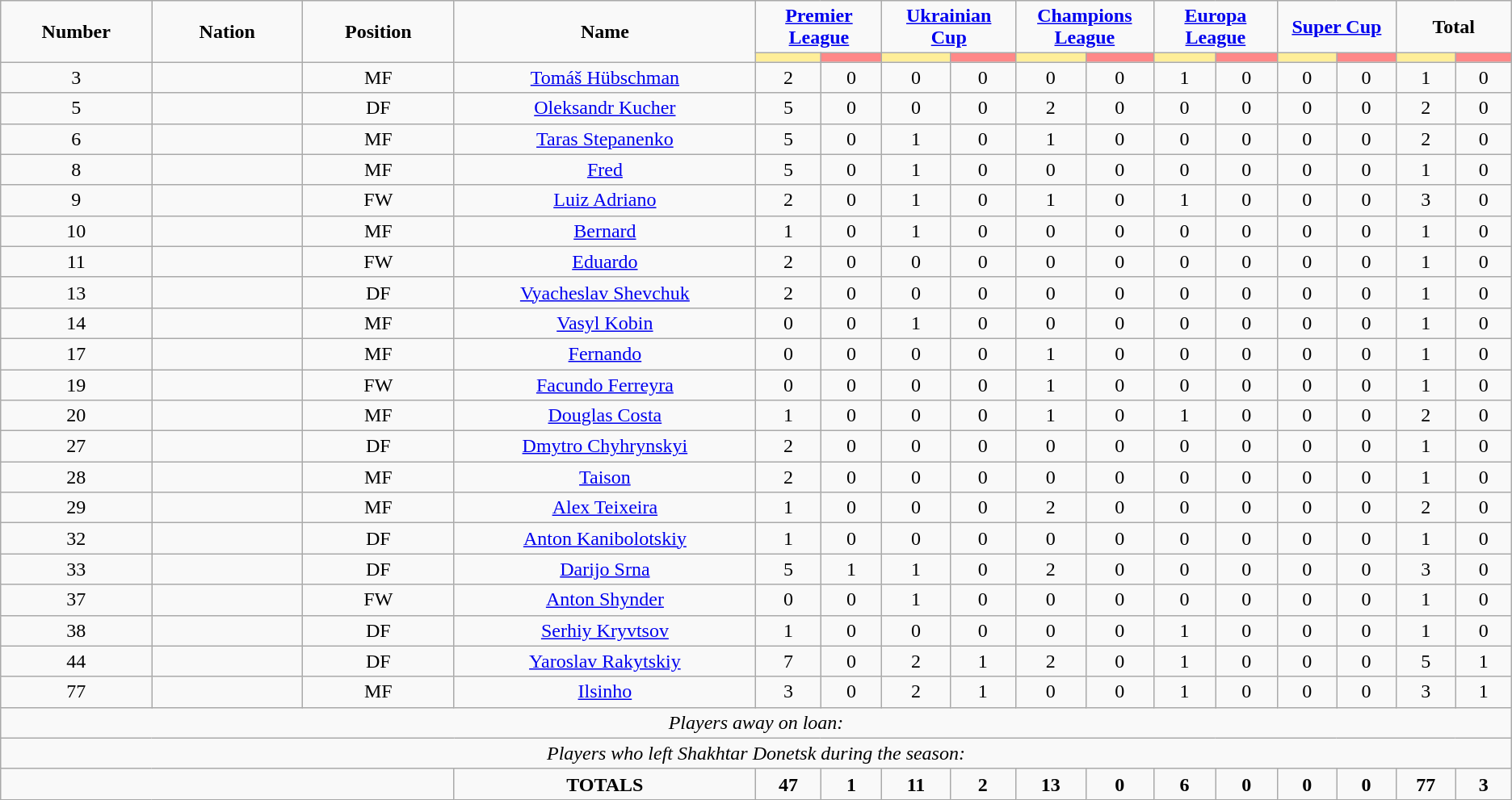<table class="wikitable" style="font-size: 100%; text-align: center;">
<tr>
<td rowspan=2 width="10%" align=center><strong>Number</strong></td>
<td rowspan=2 width="10%" align=center><strong>Nation</strong></td>
<td rowspan=2 width="10%" align=center><strong>Position</strong></td>
<td rowspan=2 width="20%" align=center><strong>Name</strong></td>
<td colspan=2 align=center><strong><a href='#'>Premier League</a></strong></td>
<td colspan=2 align=center><strong><a href='#'>Ukrainian Cup</a></strong></td>
<td colspan=2 align=center><strong><a href='#'>Champions League</a></strong></td>
<td colspan=2 align=center><strong><a href='#'>Europa League</a></strong></td>
<td colspan=2 align=center><strong><a href='#'>Super Cup</a></strong></td>
<td colspan=2 align=center><strong>Total</strong></td>
</tr>
<tr>
<th width=60 style="background: #FFEE99"></th>
<th width=60 style="background: #FF8888"></th>
<th width=60 style="background: #FFEE99"></th>
<th width=60 style="background: #FF8888"></th>
<th width=60 style="background: #FFEE99"></th>
<th width=60 style="background: #FF8888"></th>
<th width=60 style="background: #FFEE99"></th>
<th width=60 style="background: #FF8888"></th>
<th width=60 style="background: #FFEE99"></th>
<th width=60 style="background: #FF8888"></th>
<th width=60 style="background: #FFEE99"></th>
<th width=60 style="background: #FF8888"></th>
</tr>
<tr>
<td>3</td>
<td></td>
<td>MF</td>
<td><a href='#'>Tomáš Hübschman</a></td>
<td>2</td>
<td>0</td>
<td>0</td>
<td>0</td>
<td>0</td>
<td>0</td>
<td>1</td>
<td>0</td>
<td>0</td>
<td>0</td>
<td>1</td>
<td>0</td>
</tr>
<tr>
<td>5</td>
<td></td>
<td>DF</td>
<td><a href='#'>Oleksandr Kucher</a></td>
<td>5</td>
<td>0</td>
<td>0</td>
<td>0</td>
<td>2</td>
<td>0</td>
<td>0</td>
<td>0</td>
<td>0</td>
<td>0</td>
<td>2</td>
<td>0</td>
</tr>
<tr>
<td>6</td>
<td></td>
<td>MF</td>
<td><a href='#'>Taras Stepanenko</a></td>
<td>5</td>
<td>0</td>
<td>1</td>
<td>0</td>
<td>1</td>
<td>0</td>
<td>0</td>
<td>0</td>
<td>0</td>
<td>0</td>
<td>2</td>
<td>0</td>
</tr>
<tr>
<td>8</td>
<td></td>
<td>MF</td>
<td><a href='#'>Fred</a></td>
<td>5</td>
<td>0</td>
<td>1</td>
<td>0</td>
<td>0</td>
<td>0</td>
<td>0</td>
<td>0</td>
<td>0</td>
<td>0</td>
<td>1</td>
<td>0</td>
</tr>
<tr>
<td>9</td>
<td></td>
<td>FW</td>
<td><a href='#'>Luiz Adriano</a></td>
<td>2</td>
<td>0</td>
<td>1</td>
<td>0</td>
<td>1</td>
<td>0</td>
<td>1</td>
<td>0</td>
<td>0</td>
<td>0</td>
<td>3</td>
<td>0</td>
</tr>
<tr>
<td>10</td>
<td></td>
<td>MF</td>
<td><a href='#'>Bernard</a></td>
<td>1</td>
<td>0</td>
<td>1</td>
<td>0</td>
<td>0</td>
<td>0</td>
<td>0</td>
<td>0</td>
<td>0</td>
<td>0</td>
<td>1</td>
<td>0</td>
</tr>
<tr>
<td>11</td>
<td></td>
<td>FW</td>
<td><a href='#'>Eduardo</a></td>
<td>2</td>
<td>0</td>
<td>0</td>
<td>0</td>
<td>0</td>
<td>0</td>
<td>0</td>
<td>0</td>
<td>0</td>
<td>0</td>
<td>1</td>
<td>0</td>
</tr>
<tr>
<td>13</td>
<td></td>
<td>DF</td>
<td><a href='#'>Vyacheslav Shevchuk</a></td>
<td>2</td>
<td>0</td>
<td>0</td>
<td>0</td>
<td>0</td>
<td>0</td>
<td>0</td>
<td>0</td>
<td>0</td>
<td>0</td>
<td>1</td>
<td>0</td>
</tr>
<tr>
<td>14</td>
<td></td>
<td>MF</td>
<td><a href='#'>Vasyl Kobin</a></td>
<td>0</td>
<td>0</td>
<td>1</td>
<td>0</td>
<td>0</td>
<td>0</td>
<td>0</td>
<td>0</td>
<td>0</td>
<td>0</td>
<td>1</td>
<td>0</td>
</tr>
<tr>
<td>17</td>
<td></td>
<td>MF</td>
<td><a href='#'>Fernando</a></td>
<td>0</td>
<td>0</td>
<td>0</td>
<td>0</td>
<td>1</td>
<td>0</td>
<td>0</td>
<td>0</td>
<td>0</td>
<td>0</td>
<td>1</td>
<td>0</td>
</tr>
<tr>
<td>19</td>
<td></td>
<td>FW</td>
<td><a href='#'>Facundo Ferreyra</a></td>
<td>0</td>
<td>0</td>
<td>0</td>
<td>0</td>
<td>1</td>
<td>0</td>
<td>0</td>
<td>0</td>
<td>0</td>
<td>0</td>
<td>1</td>
<td>0</td>
</tr>
<tr>
<td>20</td>
<td></td>
<td>MF</td>
<td><a href='#'>Douglas Costa</a></td>
<td>1</td>
<td>0</td>
<td>0</td>
<td>0</td>
<td>1</td>
<td>0</td>
<td>1</td>
<td>0</td>
<td>0</td>
<td>0</td>
<td>2</td>
<td>0</td>
</tr>
<tr>
<td>27</td>
<td></td>
<td>DF</td>
<td><a href='#'>Dmytro Chyhrynskyi</a></td>
<td>2</td>
<td>0</td>
<td>0</td>
<td>0</td>
<td>0</td>
<td>0</td>
<td>0</td>
<td>0</td>
<td>0</td>
<td>0</td>
<td>1</td>
<td>0</td>
</tr>
<tr>
<td>28</td>
<td></td>
<td>MF</td>
<td><a href='#'>Taison</a></td>
<td>2</td>
<td>0</td>
<td>0</td>
<td>0</td>
<td>0</td>
<td>0</td>
<td>0</td>
<td>0</td>
<td>0</td>
<td>0</td>
<td>1</td>
<td>0</td>
</tr>
<tr>
<td>29</td>
<td></td>
<td>MF</td>
<td><a href='#'>Alex Teixeira</a></td>
<td>1</td>
<td>0</td>
<td>0</td>
<td>0</td>
<td>2</td>
<td>0</td>
<td>0</td>
<td>0</td>
<td>0</td>
<td>0</td>
<td>2</td>
<td>0</td>
</tr>
<tr>
<td>32</td>
<td></td>
<td>DF</td>
<td><a href='#'>Anton Kanibolotskiy</a></td>
<td>1</td>
<td>0</td>
<td>0</td>
<td>0</td>
<td>0</td>
<td>0</td>
<td>0</td>
<td>0</td>
<td>0</td>
<td>0</td>
<td>1</td>
<td>0</td>
</tr>
<tr>
<td>33</td>
<td></td>
<td>DF</td>
<td><a href='#'>Darijo Srna</a></td>
<td>5</td>
<td>1</td>
<td>1</td>
<td>0</td>
<td>2</td>
<td>0</td>
<td>0</td>
<td>0</td>
<td>0</td>
<td>0</td>
<td>3</td>
<td>0</td>
</tr>
<tr>
<td>37</td>
<td></td>
<td>FW</td>
<td><a href='#'>Anton Shynder</a></td>
<td>0</td>
<td>0</td>
<td>1</td>
<td>0</td>
<td>0</td>
<td>0</td>
<td>0</td>
<td>0</td>
<td>0</td>
<td>0</td>
<td>1</td>
<td>0</td>
</tr>
<tr>
<td>38</td>
<td></td>
<td>DF</td>
<td><a href='#'>Serhiy Kryvtsov</a></td>
<td>1</td>
<td>0</td>
<td>0</td>
<td>0</td>
<td>0</td>
<td>0</td>
<td>1</td>
<td>0</td>
<td>0</td>
<td>0</td>
<td>1</td>
<td>0</td>
</tr>
<tr>
<td>44</td>
<td></td>
<td>DF</td>
<td><a href='#'>Yaroslav Rakytskiy</a></td>
<td>7</td>
<td>0</td>
<td>2</td>
<td>1</td>
<td>2</td>
<td>0</td>
<td>1</td>
<td>0</td>
<td>0</td>
<td>0</td>
<td>5</td>
<td>1</td>
</tr>
<tr>
<td>77</td>
<td></td>
<td>MF</td>
<td><a href='#'>Ilsinho</a></td>
<td>3</td>
<td>0</td>
<td>2</td>
<td>1</td>
<td>0</td>
<td>0</td>
<td>1</td>
<td>0</td>
<td>0</td>
<td>0</td>
<td>3</td>
<td>1</td>
</tr>
<tr>
<td colspan=16><em>Players away on loan:</em></td>
</tr>
<tr>
<td colspan=16><em>Players who left Shakhtar Donetsk during the season:</em></td>
</tr>
<tr>
<td colspan=3></td>
<td><strong>TOTALS</strong></td>
<td><strong>47</strong></td>
<td><strong>1</strong></td>
<td><strong>11</strong></td>
<td><strong>2</strong></td>
<td><strong>13</strong></td>
<td><strong>0</strong></td>
<td><strong>6</strong></td>
<td><strong>0</strong></td>
<td><strong>0</strong></td>
<td><strong>0</strong></td>
<td><strong>77</strong></td>
<td><strong>3</strong></td>
</tr>
</table>
